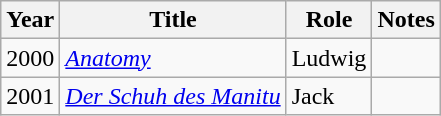<table class="wikitable sortable">
<tr>
<th>Year</th>
<th>Title</th>
<th>Role</th>
<th class="unsortable">Notes</th>
</tr>
<tr>
<td>2000</td>
<td><em><a href='#'>Anatomy</a></em></td>
<td>Ludwig</td>
<td></td>
</tr>
<tr>
<td>2001</td>
<td><em><a href='#'>Der Schuh des Manitu</a></em></td>
<td>Jack</td>
<td></td>
</tr>
</table>
